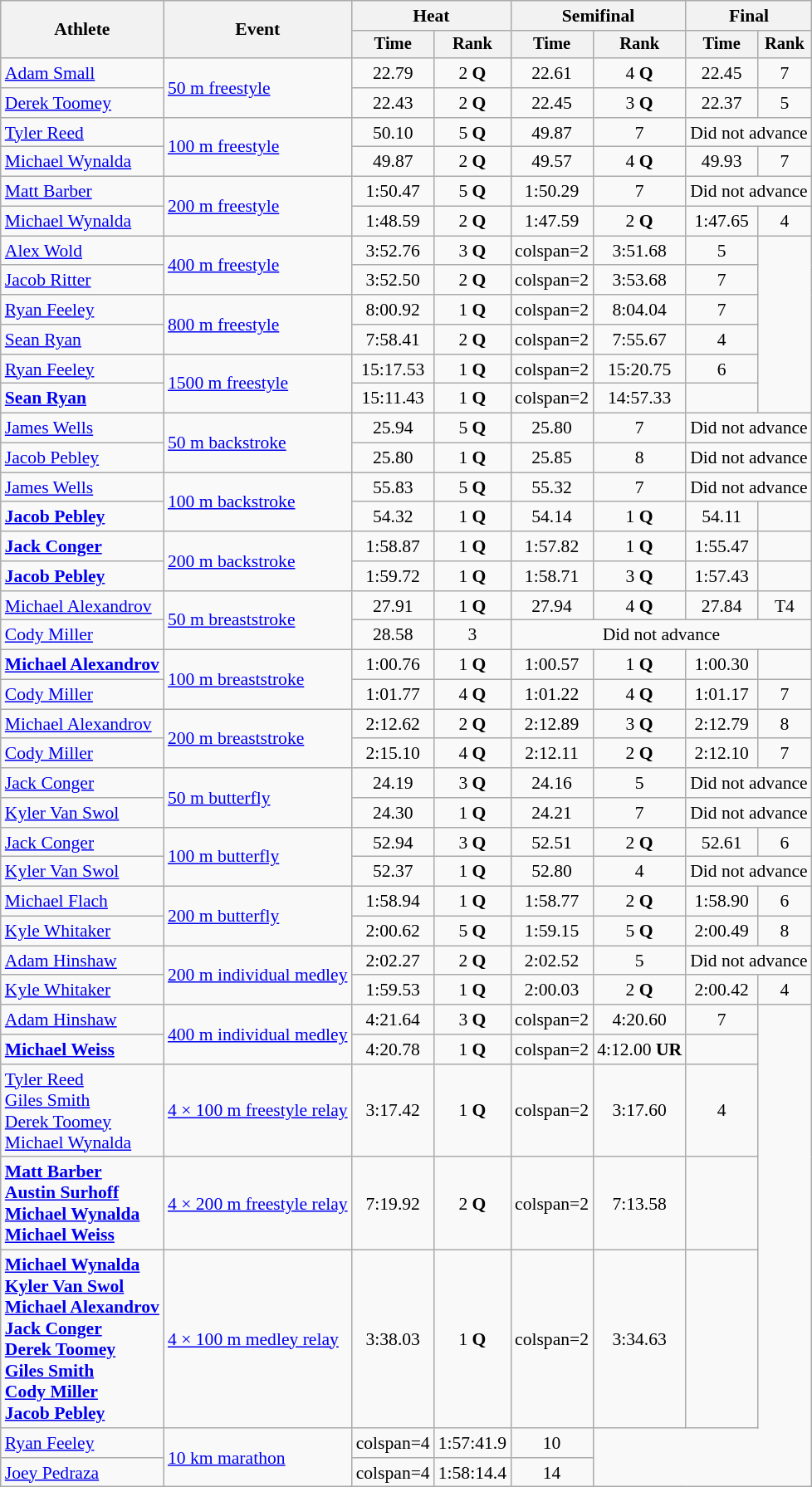<table class=wikitable style="font-size:90%">
<tr>
<th rowspan=2>Athlete</th>
<th rowspan=2>Event</th>
<th colspan=2>Heat</th>
<th colspan=2>Semifinal</th>
<th colspan=2>Final</th>
</tr>
<tr style="font-size:95%">
<th>Time</th>
<th>Rank</th>
<th>Time</th>
<th>Rank</th>
<th>Time</th>
<th>Rank</th>
</tr>
<tr align=center>
<td align=left><a href='#'>Adam Small</a></td>
<td align=left rowspan=2><a href='#'>50 m freestyle</a></td>
<td>22.79</td>
<td>2 <strong>Q</strong></td>
<td>22.61</td>
<td>4 <strong>Q</strong></td>
<td>22.45</td>
<td>7</td>
</tr>
<tr align=center>
<td align=left><a href='#'>Derek Toomey</a></td>
<td>22.43</td>
<td>2 <strong>Q</strong></td>
<td>22.45</td>
<td>3 <strong>Q</strong></td>
<td>22.37</td>
<td>5</td>
</tr>
<tr align=center>
<td align=left><a href='#'>Tyler Reed</a></td>
<td align=left rowspan=2><a href='#'>100 m freestyle</a></td>
<td>50.10</td>
<td>5 <strong>Q</strong></td>
<td>49.87</td>
<td>7</td>
<td colspan=2 align=center>Did not advance</td>
</tr>
<tr align=center>
<td align=left><a href='#'>Michael Wynalda</a></td>
<td>49.87</td>
<td>2 <strong>Q</strong></td>
<td>49.57</td>
<td>4 <strong>Q</strong></td>
<td>49.93</td>
<td>7</td>
</tr>
<tr align=center>
<td align=left><a href='#'>Matt Barber</a></td>
<td align=left rowspan=2><a href='#'>200 m freestyle</a></td>
<td>1:50.47</td>
<td>5 <strong>Q</strong></td>
<td>1:50.29</td>
<td>7</td>
<td colspan=2 align=center>Did not advance</td>
</tr>
<tr align=center>
<td align=left><a href='#'>Michael Wynalda</a></td>
<td>1:48.59</td>
<td>2 <strong>Q</strong></td>
<td>1:47.59</td>
<td>2 <strong>Q</strong></td>
<td>1:47.65</td>
<td>4</td>
</tr>
<tr align=center>
<td align=left><a href='#'>Alex Wold</a></td>
<td align=left rowspan=2><a href='#'>400 m freestyle</a></td>
<td>3:52.76</td>
<td>3 <strong>Q</strong></td>
<td>colspan=2 </td>
<td>3:51.68</td>
<td>5</td>
</tr>
<tr align=center>
<td align=left><a href='#'>Jacob Ritter</a></td>
<td>3:52.50</td>
<td>2 <strong>Q</strong></td>
<td>colspan=2 </td>
<td>3:53.68</td>
<td>7</td>
</tr>
<tr align=center>
<td align=left><a href='#'>Ryan Feeley</a></td>
<td align=left rowspan=2><a href='#'>800 m freestyle</a></td>
<td>8:00.92</td>
<td>1 <strong>Q</strong></td>
<td>colspan=2 </td>
<td>8:04.04</td>
<td>7</td>
</tr>
<tr align=center>
<td align=left><a href='#'>Sean Ryan</a></td>
<td>7:58.41</td>
<td>2 <strong>Q</strong></td>
<td>colspan=2 </td>
<td>7:55.67</td>
<td>4</td>
</tr>
<tr align=center>
<td align=left><a href='#'>Ryan Feeley</a></td>
<td align=left rowspan=2><a href='#'>1500 m freestyle</a></td>
<td>15:17.53</td>
<td>1 <strong>Q</strong></td>
<td>colspan=2 </td>
<td>15:20.75</td>
<td>6</td>
</tr>
<tr align=center>
<td align=left><strong><a href='#'>Sean Ryan</a></strong></td>
<td>15:11.43</td>
<td>1 <strong>Q</strong></td>
<td>colspan=2 </td>
<td>14:57.33</td>
<td></td>
</tr>
<tr align=center>
<td align=left><a href='#'>James Wells</a></td>
<td align=left rowspan=2><a href='#'>50 m backstroke</a></td>
<td>25.94</td>
<td>5 <strong>Q</strong></td>
<td>25.80</td>
<td>7</td>
<td colspan=2 align=center>Did not advance</td>
</tr>
<tr align=center>
<td align=left><a href='#'>Jacob Pebley</a></td>
<td>25.80</td>
<td>1 <strong>Q</strong></td>
<td>25.85</td>
<td>8</td>
<td colspan=2 align=center>Did not advance</td>
</tr>
<tr align=center>
<td align=left><a href='#'>James Wells</a></td>
<td align=left rowspan=2><a href='#'>100 m backstroke</a></td>
<td>55.83</td>
<td>5 <strong>Q</strong></td>
<td>55.32</td>
<td>7</td>
<td colspan=2 align=center>Did not advance</td>
</tr>
<tr align=center>
<td align=left><strong><a href='#'>Jacob Pebley</a></strong></td>
<td>54.32</td>
<td>1 <strong>Q</strong></td>
<td>54.14</td>
<td>1 <strong>Q</strong></td>
<td>54.11</td>
<td></td>
</tr>
<tr align=center>
<td align=left><strong><a href='#'>Jack Conger</a></strong></td>
<td align=left rowspan=2><a href='#'>200 m backstroke</a></td>
<td>1:58.87</td>
<td>1 <strong>Q</strong></td>
<td>1:57.82</td>
<td>1 <strong>Q</strong></td>
<td>1:55.47</td>
<td></td>
</tr>
<tr align=center>
<td align=left><strong><a href='#'>Jacob Pebley</a></strong></td>
<td>1:59.72</td>
<td>1 <strong>Q</strong></td>
<td>1:58.71</td>
<td>3 <strong>Q</strong></td>
<td>1:57.43</td>
<td></td>
</tr>
<tr align=center>
<td align=left><a href='#'>Michael Alexandrov</a></td>
<td align=left rowspan=2><a href='#'>50 m breaststroke</a></td>
<td>27.91</td>
<td>1 <strong>Q</strong></td>
<td>27.94</td>
<td>4 <strong>Q</strong></td>
<td>27.84</td>
<td>T4</td>
</tr>
<tr align=center>
<td align=left><a href='#'>Cody Miller</a></td>
<td>28.58</td>
<td>3</td>
<td colspan=4 align=center>Did not advance</td>
</tr>
<tr align=center>
<td align=left><strong><a href='#'>Michael Alexandrov</a></strong></td>
<td align=left rowspan=2><a href='#'>100 m breaststroke</a></td>
<td>1:00.76</td>
<td>1 <strong>Q</strong></td>
<td>1:00.57</td>
<td>1 <strong>Q</strong></td>
<td>1:00.30</td>
<td></td>
</tr>
<tr align=center>
<td align=left><a href='#'>Cody Miller</a></td>
<td>1:01.77</td>
<td>4 <strong>Q</strong></td>
<td>1:01.22</td>
<td>4 <strong>Q</strong></td>
<td>1:01.17</td>
<td>7</td>
</tr>
<tr align=center>
<td align=left><a href='#'>Michael Alexandrov</a></td>
<td align=left rowspan=2><a href='#'>200 m breaststroke</a></td>
<td>2:12.62</td>
<td>2 <strong>Q</strong></td>
<td>2:12.89</td>
<td>3 <strong>Q</strong></td>
<td>2:12.79</td>
<td>8</td>
</tr>
<tr align=center>
<td align=left><a href='#'>Cody Miller</a></td>
<td>2:15.10</td>
<td>4 <strong>Q</strong></td>
<td>2:12.11</td>
<td>2 <strong>Q</strong></td>
<td>2:12.10</td>
<td>7</td>
</tr>
<tr align=center>
<td align=left><a href='#'>Jack Conger</a></td>
<td align=left rowspan=2><a href='#'>50 m butterfly</a></td>
<td>24.19</td>
<td>3 <strong>Q</strong></td>
<td>24.16</td>
<td>5</td>
<td colspan=2 align=center>Did not advance</td>
</tr>
<tr align=center>
<td align=left><a href='#'>Kyler Van Swol</a></td>
<td>24.30</td>
<td>1 <strong>Q</strong></td>
<td>24.21</td>
<td>7</td>
<td colspan=2 align=center>Did not advance</td>
</tr>
<tr align=center>
<td align=left><a href='#'>Jack Conger</a></td>
<td align=left rowspan=2><a href='#'>100 m butterfly</a></td>
<td>52.94</td>
<td>3 <strong>Q</strong></td>
<td>52.51</td>
<td>2 <strong>Q</strong></td>
<td>52.61</td>
<td>6</td>
</tr>
<tr align=center>
<td align=left><a href='#'>Kyler Van Swol</a></td>
<td>52.37</td>
<td>1 <strong>Q</strong></td>
<td>52.80</td>
<td>4</td>
<td colspan=2 align=center>Did not advance</td>
</tr>
<tr align=center>
<td align=left><a href='#'>Michael Flach</a></td>
<td align=left rowspan=2><a href='#'>200 m butterfly</a></td>
<td>1:58.94</td>
<td>1 <strong>Q</strong></td>
<td>1:58.77</td>
<td>2 <strong>Q</strong></td>
<td>1:58.90</td>
<td>6</td>
</tr>
<tr align=center>
<td align=left><a href='#'>Kyle Whitaker</a></td>
<td>2:00.62</td>
<td>5 <strong>Q</strong></td>
<td>1:59.15</td>
<td>5 <strong>Q</strong></td>
<td>2:00.49</td>
<td>8</td>
</tr>
<tr align=center>
<td align=left><a href='#'>Adam Hinshaw</a></td>
<td align=left rowspan=2><a href='#'>200 m individual medley</a></td>
<td>2:02.27</td>
<td>2 <strong>Q</strong></td>
<td>2:02.52</td>
<td>5</td>
<td colspan=2 align=center>Did not advance</td>
</tr>
<tr align=center>
<td align=left><a href='#'>Kyle Whitaker</a></td>
<td>1:59.53</td>
<td>1 <strong>Q</strong></td>
<td>2:00.03</td>
<td>2 <strong>Q</strong></td>
<td>2:00.42</td>
<td>4</td>
</tr>
<tr align=center>
<td align=left><a href='#'>Adam Hinshaw</a></td>
<td align=left rowspan=2><a href='#'>400 m individual medley</a></td>
<td>4:21.64</td>
<td>3 <strong>Q</strong></td>
<td>colspan=2 </td>
<td>4:20.60</td>
<td>7</td>
</tr>
<tr align=center>
<td align=left><strong><a href='#'>Michael Weiss</a></strong></td>
<td>4:20.78</td>
<td>1 <strong>Q</strong></td>
<td>colspan=2 </td>
<td>4:12.00 <strong>UR</strong></td>
<td></td>
</tr>
<tr align=center>
<td align=left><a href='#'>Tyler Reed</a> <br> <a href='#'>Giles Smith</a> <br> <a href='#'>Derek Toomey</a> <br> <a href='#'>Michael Wynalda</a></td>
<td align=left><a href='#'>4 × 100 m freestyle relay</a></td>
<td>3:17.42</td>
<td>1 <strong>Q</strong></td>
<td>colspan=2 </td>
<td>3:17.60</td>
<td>4</td>
</tr>
<tr align=center>
<td align=left><strong><a href='#'>Matt Barber</a> <br> <a href='#'>Austin Surhoff</a> <br> <a href='#'>Michael Wynalda</a> <br> <a href='#'>Michael Weiss</a></strong></td>
<td align=left><a href='#'>4 × 200 m freestyle relay</a></td>
<td>7:19.92</td>
<td>2 <strong>Q</strong></td>
<td>colspan=2 </td>
<td>7:13.58</td>
<td></td>
</tr>
<tr align=center>
<td align=left><strong><a href='#'>Michael Wynalda</a> <br> <a href='#'>Kyler Van Swol</a> <br> <a href='#'>Michael Alexandrov</a> <br> <a href='#'>Jack Conger</a> <br> <a href='#'>Derek Toomey</a> <br> <a href='#'>Giles Smith</a> <br> <a href='#'>Cody Miller</a> <br> <a href='#'>Jacob Pebley</a></strong></td>
<td align=left><a href='#'>4 × 100 m medley relay</a></td>
<td>3:38.03</td>
<td>1 <strong>Q</strong></td>
<td>colspan=2 </td>
<td>3:34.63</td>
<td></td>
</tr>
<tr align=center>
<td align=left><a href='#'>Ryan Feeley</a></td>
<td align=left rowspan=2><a href='#'>10 km marathon</a></td>
<td>colspan=4 </td>
<td>1:57:41.9</td>
<td>10</td>
</tr>
<tr align=center>
<td align=left><a href='#'>Joey Pedraza</a></td>
<td>colspan=4 </td>
<td>1:58:14.4</td>
<td>14</td>
</tr>
</table>
